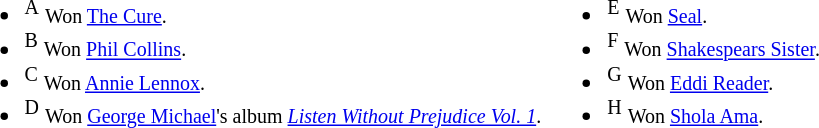<table border="0"|>
<tr>
<td valign="top"><br><ul><li><sup>A</sup>  <small>Won <a href='#'>The Cure</a>.</small></li><li><sup>B</sup>  <small>Won <a href='#'>Phil Collins</a>.</small></li><li><sup>C</sup>  <small>Won <a href='#'>Annie Lennox</a>.</small></li><li><sup>D</sup>  <small>Won <a href='#'>George Michael</a>'s album <em><a href='#'>Listen Without Prejudice Vol. 1</a></em>.</small></li></ul></td>
<td valign="top"><br><ul><li><sup>E</sup>  <small>Won <a href='#'>Seal</a>.</small></li><li><sup>F</sup>  <small>Won <a href='#'>Shakespears Sister</a>.</small></li><li><sup>G</sup>  <small>Won <a href='#'>Eddi Reader</a>.</small></li><li><sup>H</sup>  <small>Won <a href='#'>Shola Ama</a>.</small></li></ul></td>
</tr>
</table>
